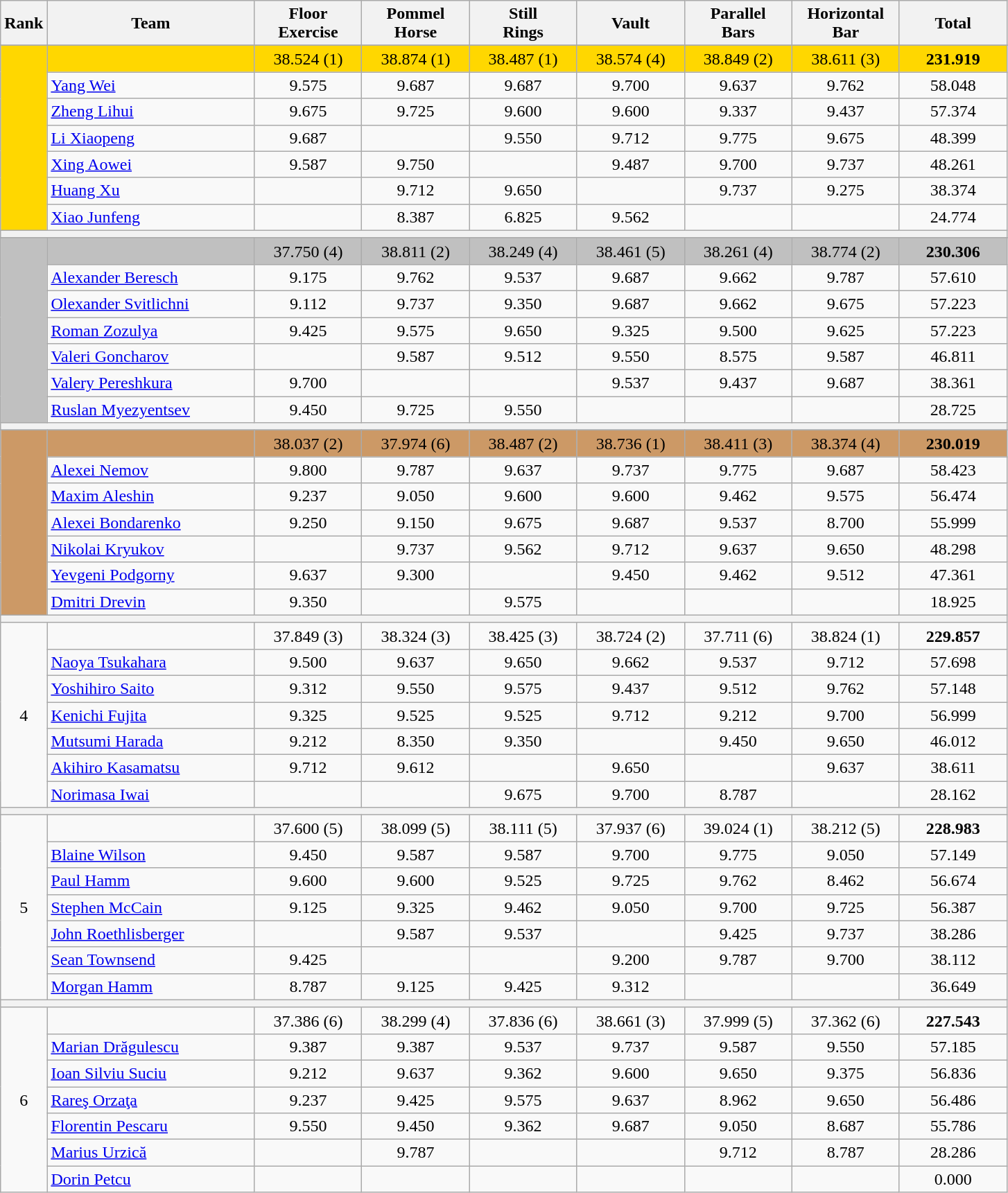<table class="wikitable" style="text-align:center">
<tr>
<th>Rank</th>
<th style="width:12em">Team</th>
<th style="width:6em">Floor<br>Exercise</th>
<th style="width:6em">Pommel<br>Horse</th>
<th style="width:6em">Still<br>Rings</th>
<th style="width:6em">Vault</th>
<th style="width:6em">Parallel<br>Bars</th>
<th style="width:6em">Horizontal<br>Bar</th>
<th style="width:6em">Total</th>
</tr>
<tr>
</tr>
<tr bgcolor=gold>
<td rowspan=7></td>
<td align=left></td>
<td>38.524 (1)</td>
<td>38.874 (1)</td>
<td>38.487 (1)</td>
<td>38.574 (4)</td>
<td>38.849 (2)</td>
<td>38.611 (3)</td>
<td><strong>231.919</strong></td>
</tr>
<tr>
<td align=left><a href='#'>Yang Wei</a></td>
<td>9.575</td>
<td>9.687</td>
<td>9.687</td>
<td>9.700</td>
<td>9.637</td>
<td>9.762</td>
<td>58.048</td>
</tr>
<tr>
<td align=left><a href='#'>Zheng Lihui</a></td>
<td>9.675</td>
<td>9.725</td>
<td>9.600</td>
<td>9.600</td>
<td>9.337</td>
<td>9.437</td>
<td>57.374</td>
</tr>
<tr>
<td align=left><a href='#'>Li Xiaopeng</a></td>
<td>9.687</td>
<td></td>
<td>9.550</td>
<td>9.712</td>
<td>9.775</td>
<td>9.675</td>
<td>48.399</td>
</tr>
<tr>
<td align=left><a href='#'>Xing Aowei</a></td>
<td>9.587</td>
<td>9.750</td>
<td></td>
<td>9.487</td>
<td>9.700</td>
<td>9.737</td>
<td>48.261</td>
</tr>
<tr>
<td align=left><a href='#'>Huang Xu</a></td>
<td></td>
<td>9.712</td>
<td>9.650</td>
<td></td>
<td>9.737</td>
<td>9.275</td>
<td>38.374</td>
</tr>
<tr>
<td align=left><a href='#'>Xiao Junfeng</a></td>
<td></td>
<td>8.387</td>
<td>6.825</td>
<td>9.562</td>
<td></td>
<td></td>
<td>24.774</td>
</tr>
<tr>
<th colspan=9></th>
</tr>
<tr>
</tr>
<tr bgcolor=silver>
<td rowspan=7></td>
<td align=left></td>
<td>37.750 (4)</td>
<td>38.811 (2)</td>
<td>38.249 (4)</td>
<td>38.461 (5)</td>
<td>38.261 (4)</td>
<td>38.774 (2)</td>
<td><strong>230.306</strong></td>
</tr>
<tr>
<td align=left><a href='#'>Alexander Beresch</a></td>
<td>9.175</td>
<td>9.762</td>
<td>9.537</td>
<td>9.687</td>
<td>9.662</td>
<td>9.787</td>
<td>57.610</td>
</tr>
<tr>
<td align=left><a href='#'>Olexander Svitlichni</a></td>
<td>9.112</td>
<td>9.737</td>
<td>9.350</td>
<td>9.687</td>
<td>9.662</td>
<td>9.675</td>
<td>57.223</td>
</tr>
<tr>
<td align=left><a href='#'>Roman Zozulya</a></td>
<td>9.425</td>
<td>9.575</td>
<td>9.650</td>
<td>9.325</td>
<td>9.500</td>
<td>9.625</td>
<td>57.223</td>
</tr>
<tr>
<td align=left><a href='#'>Valeri Goncharov</a></td>
<td></td>
<td>9.587</td>
<td>9.512</td>
<td>9.550</td>
<td>8.575</td>
<td>9.587</td>
<td>46.811</td>
</tr>
<tr>
<td align=left><a href='#'>Valery Pereshkura</a></td>
<td>9.700</td>
<td></td>
<td></td>
<td>9.537</td>
<td>9.437</td>
<td>9.687</td>
<td>38.361</td>
</tr>
<tr>
<td align=left><a href='#'>Ruslan Myezyentsev</a></td>
<td>9.450</td>
<td>9.725</td>
<td>9.550</td>
<td></td>
<td></td>
<td></td>
<td>28.725</td>
</tr>
<tr>
<th colspan=9></th>
</tr>
<tr>
</tr>
<tr bgcolor=#CC9966>
<td rowspan=7></td>
<td align=left></td>
<td>38.037 (2)</td>
<td>37.974 (6)</td>
<td>38.487 (2)</td>
<td>38.736 (1)</td>
<td>38.411 (3)</td>
<td>38.374 (4)</td>
<td><strong>230.019</strong></td>
</tr>
<tr>
<td align=left><a href='#'>Alexei Nemov</a></td>
<td>9.800</td>
<td>9.787</td>
<td>9.637</td>
<td>9.737</td>
<td>9.775</td>
<td>9.687</td>
<td>58.423</td>
</tr>
<tr>
<td align=left><a href='#'>Maxim Aleshin</a></td>
<td>9.237</td>
<td>9.050</td>
<td>9.600</td>
<td>9.600</td>
<td>9.462</td>
<td>9.575</td>
<td>56.474</td>
</tr>
<tr>
<td align=left><a href='#'>Alexei Bondarenko</a></td>
<td>9.250</td>
<td>9.150</td>
<td>9.675</td>
<td>9.687</td>
<td>9.537</td>
<td>8.700</td>
<td>55.999</td>
</tr>
<tr>
<td align=left><a href='#'>Nikolai Kryukov</a></td>
<td></td>
<td>9.737</td>
<td>9.562</td>
<td>9.712</td>
<td>9.637</td>
<td>9.650</td>
<td>48.298</td>
</tr>
<tr>
<td align=left><a href='#'>Yevgeni Podgorny</a></td>
<td>9.637</td>
<td>9.300</td>
<td></td>
<td>9.450</td>
<td>9.462</td>
<td>9.512</td>
<td>47.361</td>
</tr>
<tr>
<td align=left><a href='#'>Dmitri Drevin</a></td>
<td>9.350</td>
<td></td>
<td>9.575</td>
<td></td>
<td></td>
<td></td>
<td>18.925</td>
</tr>
<tr>
<th colspan=9></th>
</tr>
<tr>
<td rowspan=7>4</td>
<td align=left></td>
<td>37.849 (3)</td>
<td>38.324 (3)</td>
<td>38.425 (3)</td>
<td>38.724 (2)</td>
<td>37.711 (6)</td>
<td>38.824 (1)</td>
<td><strong>229.857</strong></td>
</tr>
<tr>
<td align=left><a href='#'>Naoya Tsukahara</a></td>
<td>9.500</td>
<td>9.637</td>
<td>9.650</td>
<td>9.662</td>
<td>9.537</td>
<td>9.712</td>
<td>57.698</td>
</tr>
<tr>
<td align=left><a href='#'>Yoshihiro Saito</a></td>
<td>9.312</td>
<td>9.550</td>
<td>9.575</td>
<td>9.437</td>
<td>9.512</td>
<td>9.762</td>
<td>57.148</td>
</tr>
<tr>
<td align=left><a href='#'>Kenichi Fujita</a></td>
<td>9.325</td>
<td>9.525</td>
<td>9.525</td>
<td>9.712</td>
<td>9.212</td>
<td>9.700</td>
<td>56.999</td>
</tr>
<tr>
<td align=left><a href='#'>Mutsumi Harada</a></td>
<td>9.212</td>
<td>8.350</td>
<td>9.350</td>
<td></td>
<td>9.450</td>
<td>9.650</td>
<td>46.012</td>
</tr>
<tr>
<td align=left><a href='#'>Akihiro Kasamatsu</a></td>
<td>9.712</td>
<td>9.612</td>
<td></td>
<td>9.650</td>
<td></td>
<td>9.637</td>
<td>38.611</td>
</tr>
<tr>
<td align=left><a href='#'>Norimasa Iwai</a></td>
<td></td>
<td></td>
<td>9.675</td>
<td>9.700</td>
<td>8.787</td>
<td></td>
<td>28.162</td>
</tr>
<tr>
<th colspan=9></th>
</tr>
<tr>
<td rowspan=7>5</td>
<td align=left></td>
<td>37.600 (5)</td>
<td>38.099 (5)</td>
<td>38.111 (5)</td>
<td>37.937 (6)</td>
<td>39.024 (1)</td>
<td>38.212 (5)</td>
<td><strong>228.983</strong></td>
</tr>
<tr>
<td align=left><a href='#'>Blaine Wilson</a></td>
<td>9.450</td>
<td>9.587</td>
<td>9.587</td>
<td>9.700</td>
<td>9.775</td>
<td>9.050</td>
<td>57.149</td>
</tr>
<tr>
<td align=left><a href='#'>Paul Hamm</a></td>
<td>9.600</td>
<td>9.600</td>
<td>9.525</td>
<td>9.725</td>
<td>9.762</td>
<td>8.462</td>
<td>56.674</td>
</tr>
<tr>
<td align=left><a href='#'>Stephen McCain</a></td>
<td>9.125</td>
<td>9.325</td>
<td>9.462</td>
<td>9.050</td>
<td>9.700</td>
<td>9.725</td>
<td>56.387</td>
</tr>
<tr>
<td align=left><a href='#'>John Roethlisberger</a></td>
<td></td>
<td>9.587</td>
<td>9.537</td>
<td></td>
<td>9.425</td>
<td>9.737</td>
<td>38.286</td>
</tr>
<tr>
<td align=left><a href='#'>Sean Townsend</a></td>
<td>9.425</td>
<td></td>
<td></td>
<td>9.200</td>
<td>9.787</td>
<td>9.700</td>
<td>38.112</td>
</tr>
<tr>
<td align=left><a href='#'>Morgan Hamm</a></td>
<td>8.787</td>
<td>9.125</td>
<td>9.425</td>
<td>9.312</td>
<td></td>
<td></td>
<td>36.649</td>
</tr>
<tr>
<th colspan=9></th>
</tr>
<tr>
<td rowspan=7>6</td>
<td align=left></td>
<td>37.386 (6)</td>
<td>38.299 (4)</td>
<td>37.836 (6)</td>
<td>38.661 (3)</td>
<td>37.999 (5)</td>
<td>37.362 (6)</td>
<td><strong>227.543</strong></td>
</tr>
<tr>
<td align=left><a href='#'>Marian Drăgulescu</a></td>
<td>9.387</td>
<td>9.387</td>
<td>9.537</td>
<td>9.737</td>
<td>9.587</td>
<td>9.550</td>
<td>57.185</td>
</tr>
<tr>
<td align=left><a href='#'>Ioan Silviu Suciu</a></td>
<td>9.212</td>
<td>9.637</td>
<td>9.362</td>
<td>9.600</td>
<td>9.650</td>
<td>9.375</td>
<td>56.836</td>
</tr>
<tr>
<td align=left><a href='#'>Rareş Orzaţa</a></td>
<td>9.237</td>
<td>9.425</td>
<td>9.575</td>
<td>9.637</td>
<td>8.962</td>
<td>9.650</td>
<td>56.486</td>
</tr>
<tr>
<td align=left><a href='#'>Florentin Pescaru</a></td>
<td>9.550</td>
<td>9.450</td>
<td>9.362</td>
<td>9.687</td>
<td>9.050</td>
<td>8.687</td>
<td>55.786</td>
</tr>
<tr>
<td align=left><a href='#'>Marius Urzică</a></td>
<td></td>
<td>9.787</td>
<td></td>
<td></td>
<td>9.712</td>
<td>8.787</td>
<td>28.286</td>
</tr>
<tr>
<td align=left><a href='#'>Dorin Petcu</a></td>
<td></td>
<td></td>
<td></td>
<td></td>
<td></td>
<td></td>
<td>0.000</td>
</tr>
</table>
